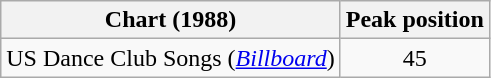<table class = "wikitable">
<tr>
<th>Chart (1988)</th>
<th>Peak position</th>
</tr>
<tr>
<td>US Dance Club Songs (<em><a href='#'>Billboard</a></em>)</td>
<td style="text-align:center;">45</td>
</tr>
</table>
